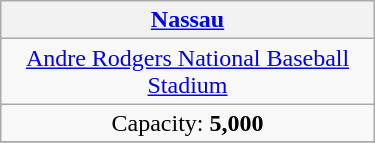<table class="wikitable" style="text-align:center" width=250>
<tr>
<th> <strong><a href='#'>Nassau</a></strong></th>
</tr>
<tr>
<td><a href='#'>Andre Rodgers National Baseball Stadium</a></td>
</tr>
<tr>
<td>Capacity: <strong>5,000</strong></td>
</tr>
<tr>
</tr>
</table>
